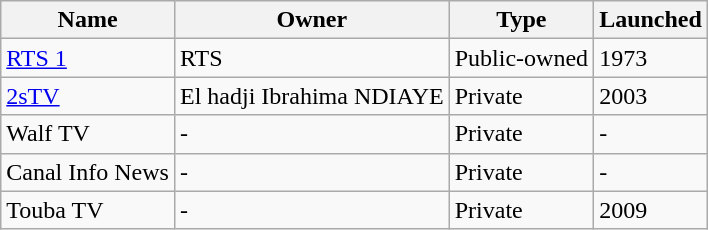<table class="wikitable">
<tr>
<th>Name</th>
<th>Owner</th>
<th>Type</th>
<th>Launched</th>
</tr>
<tr>
<td><a href='#'>RTS 1</a></td>
<td>RTS</td>
<td>Public-owned</td>
<td>1973</td>
</tr>
<tr>
<td><a href='#'>2sTV</a></td>
<td>El hadji Ibrahima NDIAYE</td>
<td>Private</td>
<td>2003</td>
</tr>
<tr>
<td>Walf TV</td>
<td>-</td>
<td>Private</td>
<td>-</td>
</tr>
<tr>
<td>Canal Info News</td>
<td>-</td>
<td>Private</td>
<td>-</td>
</tr>
<tr>
<td>Touba TV</td>
<td>-</td>
<td>Private</td>
<td>2009</td>
</tr>
</table>
